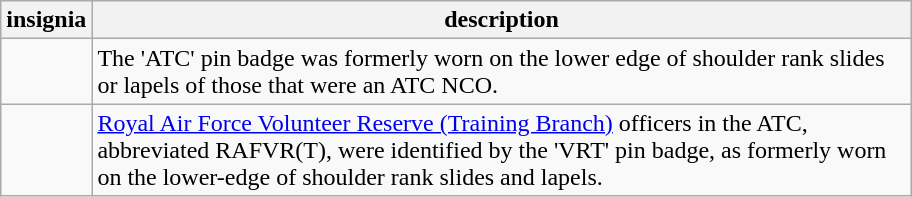<table class=wikitable style="width:38em">
<tr>
<th>insignia</th>
<th>description</th>
</tr>
<tr>
<td></td>
<td>The 'ATC' pin badge was formerly worn on the lower edge of shoulder rank slides or lapels of those that were an ATC NCO.</td>
</tr>
<tr>
<td></td>
<td><a href='#'>Royal Air Force Volunteer Reserve (Training Branch)</a> officers in the ATC, abbreviated RAFVR(T), were identified by the 'VRT' pin badge, as formerly worn on the lower-edge of shoulder rank slides and lapels.</td>
</tr>
</table>
